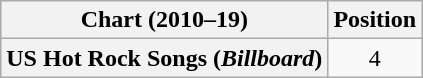<table class="wikitable sortable plainrowheaders" style="text-align:center">
<tr>
<th scope="col">Chart (2010–19)</th>
<th scope="col">Position</th>
</tr>
<tr>
<th scope="row">US Hot Rock Songs (<em>Billboard</em>)</th>
<td>4</td>
</tr>
</table>
